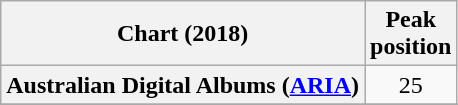<table class="wikitable sortable plainrowheaders" style="text-align:center">
<tr>
<th scope="col">Chart (2018)</th>
<th scope="col">Peak<br> position</th>
</tr>
<tr>
<th scope="row">Australian Digital Albums (<a href='#'>ARIA</a>)</th>
<td>25</td>
</tr>
<tr>
</tr>
<tr>
</tr>
<tr>
</tr>
<tr>
</tr>
<tr>
</tr>
<tr>
</tr>
</table>
